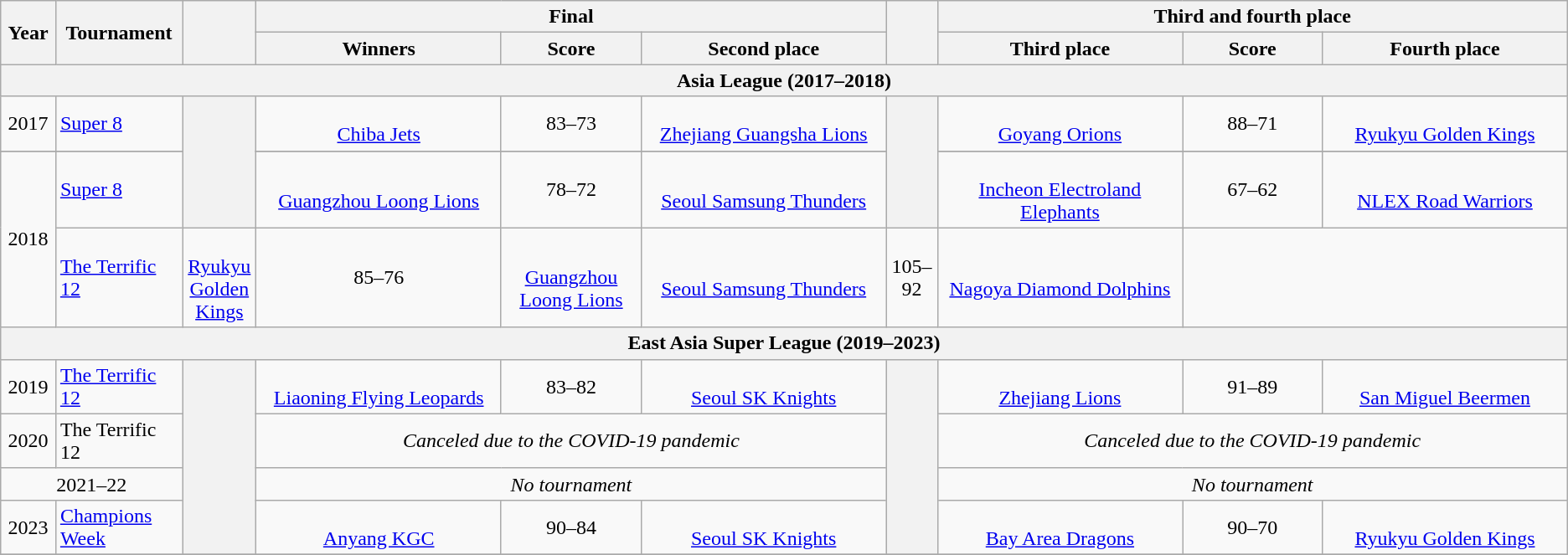<table class="wikitable" style="text-align: center;">
<tr>
<th rowspan="2" style="width:3%;">Year</th>
<th rowspan="2" style="width:6%;">Tournament</th>
<th rowspan="2" style="width:1%;"></th>
<th colspan=3>Final</th>
<th rowspan="2" style="width:1%;"></th>
<th colspan="3">Third and fourth place</th>
</tr>
<tr>
<th width=14%>Winners</th>
<th width=8%>Score</th>
<th width=14%>Second place</th>
<th width=14%>Third place</th>
<th width=8%>Score</th>
<th width=14%>Fourth place</th>
</tr>
<tr>
<th colspan=14>Asia League (2017–2018)</th>
</tr>
<tr>
<td>2017</td>
<td align=left><a href='#'>Super 8</a></td>
<th rowspan="3"></th>
<td><br><a href='#'>Chiba Jets</a></td>
<td align=center>83–73</td>
<td><br><a href='#'>Zhejiang Guangsha Lions</a></td>
<th rowspan="3"></th>
<td><br><a href='#'>Goyang Orions</a></td>
<td align=center>88–71</td>
<td><br><a href='#'>Ryukyu Golden Kings</a></td>
</tr>
<tr>
</tr>
<tr>
<td rowspan=2>2018</td>
<td align=left><a href='#'>Super 8</a></td>
<td><br><a href='#'>Guangzhou Loong Lions</a></td>
<td align=center>78–72</td>
<td><br><a href='#'>Seoul Samsung Thunders</a></td>
<td><br><a href='#'>Incheon Electroland Elephants</a></td>
<td align=center>67–62</td>
<td><br><a href='#'>NLEX Road Warriors</a></td>
</tr>
<tr>
<td align=left><a href='#'>The Terrific 12</a></td>
<td><br><a href='#'>Ryukyu Golden Kings</a></td>
<td align=center>85–76</td>
<td><br><a href='#'>Guangzhou Loong Lions</a></td>
<td><br><a href='#'>Seoul Samsung Thunders</a></td>
<td align=center>105–92</td>
<td><br><a href='#'>Nagoya Diamond Dolphins</a></td>
</tr>
<tr>
<th colspan=14>East Asia Super League (2019–2023)</th>
</tr>
<tr>
<td>2019</td>
<td align=left><a href='#'>The Terrific 12</a></td>
<th rowspan="4"></th>
<td><br><a href='#'>Liaoning Flying Leopards</a></td>
<td align=center>83–82</td>
<td><br><a href='#'>Seoul SK Knights</a></td>
<th rowspan="4"></th>
<td><br><a href='#'>Zhejiang Lions</a></td>
<td align=center>91–89</td>
<td><br><a href='#'>San Miguel Beermen</a></td>
</tr>
<tr>
<td>2020</td>
<td align=left>The Terrific 12</td>
<td colspan=3 align=center><em>Canceled due to the COVID-19 pandemic</em></td>
<td colspan=3 align=center><em>Canceled due to the COVID-19 pandemic</em></td>
</tr>
<tr>
<td colspan=2>2021–22</td>
<td colspan=3 align=center><em>No tournament</em></td>
<td colspan=3 align=center><em>No tournament</em></td>
</tr>
<tr>
<td>2023</td>
<td align=left><a href='#'>Champions Week</a></td>
<td><br><a href='#'>Anyang KGC</a></td>
<td align=center>90–84</td>
<td><br><a href='#'>Seoul SK Knights</a></td>
<td><br><a href='#'>Bay Area Dragons</a></td>
<td align=center>90–70</td>
<td><br><a href='#'>Ryukyu Golden Kings</a></td>
</tr>
<tr>
</tr>
</table>
